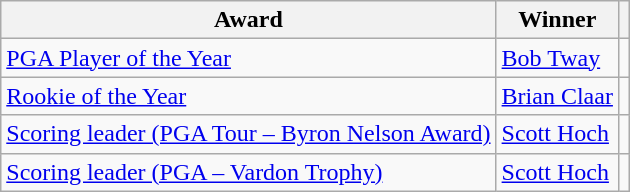<table class="wikitable">
<tr>
<th>Award</th>
<th>Winner</th>
<th></th>
</tr>
<tr>
<td><a href='#'>PGA Player of the Year</a></td>
<td> <a href='#'>Bob Tway</a></td>
<td></td>
</tr>
<tr>
<td><a href='#'>Rookie of the Year</a></td>
<td> <a href='#'>Brian Claar</a></td>
<td></td>
</tr>
<tr>
<td><a href='#'>Scoring leader (PGA Tour – Byron Nelson Award)</a></td>
<td> <a href='#'>Scott Hoch</a></td>
<td></td>
</tr>
<tr>
<td><a href='#'>Scoring leader (PGA – Vardon Trophy)</a></td>
<td> <a href='#'>Scott Hoch</a></td>
<td></td>
</tr>
</table>
